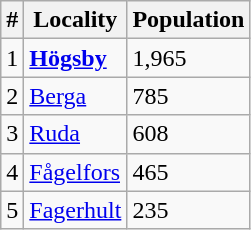<table class="wikitable">
<tr>
<th>#</th>
<th>Locality</th>
<th>Population</th>
</tr>
<tr>
<td>1</td>
<td><strong><a href='#'>Högsby</a></strong></td>
<td>1,965</td>
</tr>
<tr>
<td>2</td>
<td><a href='#'>Berga</a></td>
<td>785</td>
</tr>
<tr>
<td>3</td>
<td><a href='#'>Ruda</a></td>
<td>608</td>
</tr>
<tr>
<td>4</td>
<td><a href='#'>Fågelfors</a></td>
<td>465</td>
</tr>
<tr>
<td>5</td>
<td><a href='#'>Fagerhult</a></td>
<td>235</td>
</tr>
</table>
